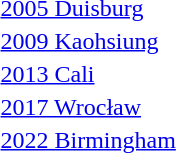<table>
<tr>
<td><a href='#'>2005 Duisburg</a><br></td>
<td></td>
<td></td>
<td></td>
</tr>
<tr>
<td><a href='#'>2009 Kaohsiung</a><br></td>
<td></td>
<td></td>
<td></td>
</tr>
<tr>
<td><a href='#'>2013 Cali</a><br></td>
<td></td>
<td></td>
<td></td>
</tr>
<tr>
<td><a href='#'>2017 Wrocław</a><br></td>
<td></td>
<td></td>
<td></td>
</tr>
<tr>
<td><a href='#'>2022 Birmingham</a><br></td>
<td></td>
<td></td>
<td></td>
</tr>
</table>
